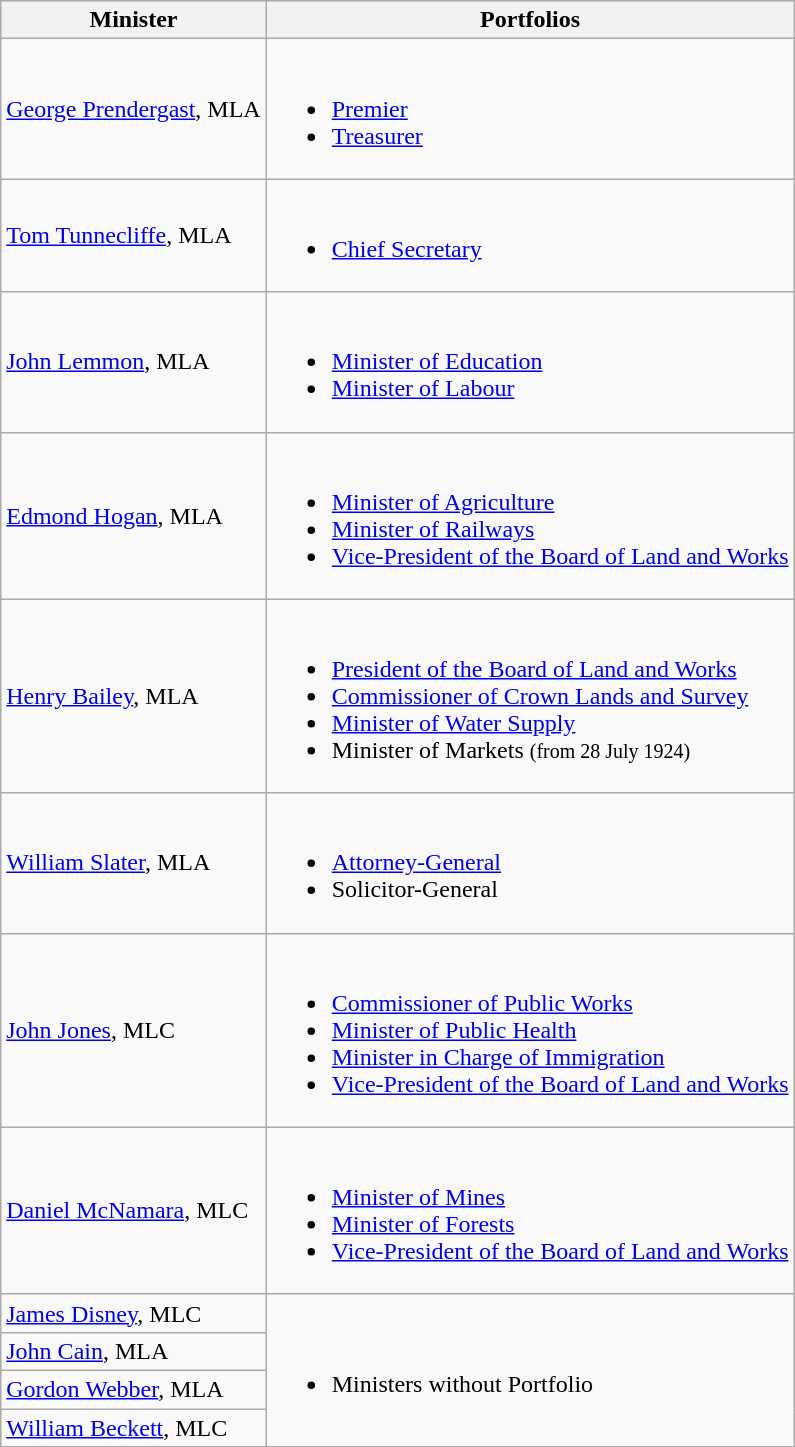<table class="wikitable">
<tr>
<th>Minister</th>
<th>Portfolios</th>
</tr>
<tr>
<td><a href='#'>George Prendergast</a>, MLA</td>
<td><br><ul><li><a href='#'>Premier</a></li><li><a href='#'>Treasurer</a></li></ul></td>
</tr>
<tr>
<td><a href='#'>Tom Tunnecliffe</a>, MLA</td>
<td><br><ul><li><a href='#'>Chief Secretary</a></li></ul></td>
</tr>
<tr>
<td><a href='#'>John Lemmon</a>, MLA</td>
<td><br><ul><li><a href='#'>Minister of Education</a></li><li><a href='#'>Minister of Labour</a></li></ul></td>
</tr>
<tr>
<td><a href='#'>Edmond Hogan</a>, MLA</td>
<td><br><ul><li><a href='#'>Minister of Agriculture</a></li><li><a href='#'>Minister of Railways</a></li><li><a href='#'>Vice-President of the Board of Land and Works</a></li></ul></td>
</tr>
<tr>
<td><a href='#'>Henry Bailey</a>, MLA</td>
<td><br><ul><li><a href='#'>President of the Board of Land and Works</a></li><li><a href='#'>Commissioner of Crown Lands and Survey</a></li><li><a href='#'>Minister of Water Supply</a></li><li>Minister of Markets <small>(from 28 July 1924)</small></li></ul></td>
</tr>
<tr>
<td><a href='#'>William Slater</a>, MLA</td>
<td><br><ul><li><a href='#'>Attorney-General</a></li><li>Solicitor-General</li></ul></td>
</tr>
<tr>
<td><a href='#'>John Jones</a>, MLC</td>
<td><br><ul><li><a href='#'>Commissioner of Public Works</a></li><li><a href='#'>Minister of Public Health</a></li><li><a href='#'>Minister in Charge of Immigration</a></li><li><a href='#'>Vice-President of the Board of Land and Works</a></li></ul></td>
</tr>
<tr>
<td><a href='#'>Daniel McNamara</a>, MLC</td>
<td><br><ul><li><a href='#'>Minister of Mines</a></li><li><a href='#'>Minister of Forests</a></li><li><a href='#'>Vice-President of the Board of Land and Works</a></li></ul></td>
</tr>
<tr>
<td><a href='#'>James Disney</a>, MLC</td>
<td rowspan=4><br><ul><li>Ministers without Portfolio</li></ul></td>
</tr>
<tr>
<td><a href='#'>John Cain</a>, MLA</td>
</tr>
<tr>
<td><a href='#'>Gordon Webber</a>, MLA</td>
</tr>
<tr>
<td><a href='#'>William Beckett</a>, MLC</td>
</tr>
<tr>
</tr>
</table>
